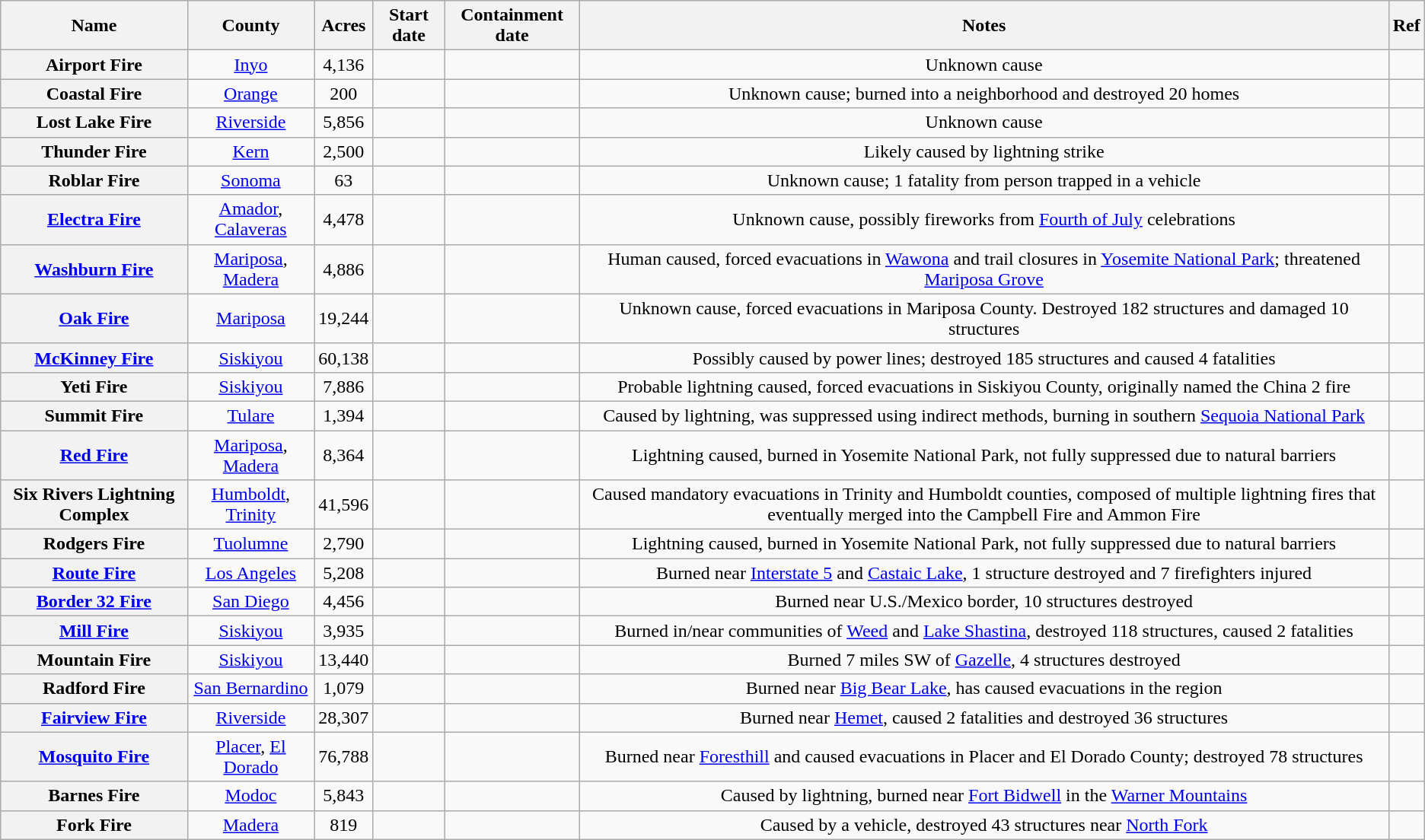<table class="wikitable sortable plainrowheaders mw-collapsible" style="text-align:center;">
<tr>
<th scope="col">Name</th>
<th scope="col">County </th>
<th scope="col">Acres</th>
<th scope="col">Start date</th>
<th scope="col">Containment date</th>
<th scope="col">Notes</th>
<th scope="col" class="unsortable">Ref</th>
</tr>
<tr>
<th scope="row">Airport Fire</th>
<td><a href='#'>Inyo</a></td>
<td>4,136</td>
<td></td>
<td></td>
<td>Unknown cause</td>
<td></td>
</tr>
<tr>
<th scope="row">Coastal Fire</th>
<td><a href='#'>Orange</a></td>
<td>200</td>
<td></td>
<td></td>
<td>Unknown cause; burned into a neighborhood and destroyed 20 homes</td>
<td></td>
</tr>
<tr>
<th scope="row">Lost Lake Fire</th>
<td><a href='#'>Riverside</a></td>
<td>5,856</td>
<td></td>
<td></td>
<td>Unknown cause</td>
<td></td>
</tr>
<tr>
<th scope="row">Thunder Fire</th>
<td><a href='#'>Kern</a></td>
<td>2,500</td>
<td></td>
<td></td>
<td>Likely caused by lightning strike</td>
<td></td>
</tr>
<tr>
<th scope="row">Roblar Fire</th>
<td><a href='#'>Sonoma</a></td>
<td>63</td>
<td></td>
<td></td>
<td>Unknown cause; 1 fatality from person trapped in a vehicle</td>
<td></td>
</tr>
<tr>
<th scope="row"><a href='#'>Electra Fire</a></th>
<td><a href='#'>Amador</a>, <a href='#'>Calaveras</a></td>
<td>4,478</td>
<td></td>
<td></td>
<td>Unknown cause, possibly fireworks from <a href='#'>Fourth of July</a> celebrations</td>
<td></td>
</tr>
<tr>
<th scope="row"><a href='#'>Washburn Fire</a></th>
<td><a href='#'>Mariposa</a>, <a href='#'>Madera</a></td>
<td>4,886</td>
<td></td>
<td></td>
<td>Human caused, forced evacuations in <a href='#'>Wawona</a> and trail closures in <a href='#'>Yosemite National Park</a>; threatened <a href='#'>Mariposa Grove</a></td>
<td></td>
</tr>
<tr>
<th scope="row"><a href='#'>Oak Fire</a></th>
<td><a href='#'>Mariposa</a></td>
<td>19,244</td>
<td></td>
<td></td>
<td>Unknown cause, forced evacuations in Mariposa County. Destroyed 182 structures and damaged 10 structures</td>
<td></td>
</tr>
<tr>
<th scope="row"><a href='#'>McKinney Fire</a></th>
<td><a href='#'>Siskiyou</a></td>
<td>60,138</td>
<td></td>
<td></td>
<td>Possibly caused by power lines; destroyed 185 structures and caused 4 fatalities</td>
<td></td>
</tr>
<tr>
<th scope="row">Yeti Fire</th>
<td><a href='#'>Siskiyou</a></td>
<td>7,886</td>
<td></td>
<td></td>
<td>Probable lightning caused, forced evacuations in Siskiyou County, originally named the China 2 fire</td>
<td></td>
</tr>
<tr>
<th scope="row">Summit Fire</th>
<td><a href='#'>Tulare</a></td>
<td>1,394</td>
<td></td>
<td></td>
<td>Caused by lightning, was suppressed using indirect methods, burning in southern <a href='#'>Sequoia National Park</a></td>
<td></td>
</tr>
<tr>
<th scope="row"><a href='#'>Red Fire</a></th>
<td><a href='#'>Mariposa</a>, <a href='#'>Madera</a></td>
<td>8,364</td>
<td></td>
<td></td>
<td>Lightning caused, burned in Yosemite National Park, not fully suppressed due to natural barriers</td>
<td></td>
</tr>
<tr>
<th scope="row">Six Rivers Lightning Complex</th>
<td><a href='#'>Humboldt</a>, <a href='#'>Trinity</a></td>
<td>41,596</td>
<td></td>
<td></td>
<td>Caused mandatory evacuations in Trinity and Humboldt counties, composed of multiple lightning fires that eventually merged into the Campbell Fire and Ammon Fire</td>
<td></td>
</tr>
<tr>
<th scope="row">Rodgers Fire</th>
<td><a href='#'>Tuolumne</a></td>
<td>2,790</td>
<td></td>
<td></td>
<td>Lightning caused, burned in Yosemite National Park, not fully suppressed due to natural barriers</td>
<td></td>
</tr>
<tr>
<th scope="row"><a href='#'>Route Fire</a></th>
<td><a href='#'>Los Angeles</a></td>
<td>5,208</td>
<td></td>
<td></td>
<td>Burned near <a href='#'>Interstate 5</a> and <a href='#'>Castaic Lake</a>, 1 structure destroyed and 7 firefighters injured</td>
<td></td>
</tr>
<tr>
<th scope="row"><a href='#'>Border 32 Fire</a></th>
<td><a href='#'>San Diego</a></td>
<td>4,456</td>
<td></td>
<td></td>
<td>Burned near U.S./Mexico border, 10 structures destroyed</td>
<td></td>
</tr>
<tr>
<th scope="row"><a href='#'>Mill Fire</a></th>
<td><a href='#'>Siskiyou</a></td>
<td>3,935</td>
<td></td>
<td></td>
<td>Burned in/near communities of <a href='#'>Weed</a> and <a href='#'>Lake Shastina</a>, destroyed 118 structures, caused 2 fatalities</td>
<td></td>
</tr>
<tr>
<th scope="row">Mountain Fire</th>
<td><a href='#'>Siskiyou</a></td>
<td>13,440</td>
<td></td>
<td></td>
<td>Burned 7 miles SW of <a href='#'>Gazelle</a>, 4 structures destroyed</td>
<td></td>
</tr>
<tr>
<th scope="row">Radford Fire</th>
<td><a href='#'>San Bernardino</a></td>
<td>1,079</td>
<td></td>
<td></td>
<td>Burned near <a href='#'>Big Bear Lake</a>, has caused evacuations in the region</td>
<td></td>
</tr>
<tr>
<th scope="row"><a href='#'>Fairview Fire</a></th>
<td><a href='#'>Riverside</a></td>
<td>28,307</td>
<td></td>
<td></td>
<td>Burned near <a href='#'>Hemet</a>, caused 2 fatalities and destroyed 36 structures</td>
<td></td>
</tr>
<tr>
<th scope="row"><a href='#'>Mosquito Fire</a></th>
<td><a href='#'>Placer</a>, <a href='#'>El Dorado</a></td>
<td>76,788</td>
<td></td>
<td></td>
<td>Burned near <a href='#'>Foresthill</a> and caused evacuations in Placer and El Dorado County; destroyed 78 structures</td>
<td></td>
</tr>
<tr>
<th scope="row">Barnes Fire</th>
<td><a href='#'>Modoc</a></td>
<td>5,843</td>
<td></td>
<td></td>
<td>Caused by lightning, burned near <a href='#'>Fort Bidwell</a> in the <a href='#'>Warner Mountains</a></td>
<td></td>
</tr>
<tr>
<th scope="row">Fork Fire</th>
<td><a href='#'>Madera</a></td>
<td>819</td>
<td></td>
<td></td>
<td>Caused by a vehicle, destroyed 43 structures near <a href='#'>North Fork</a></td>
<td></td>
</tr>
</table>
